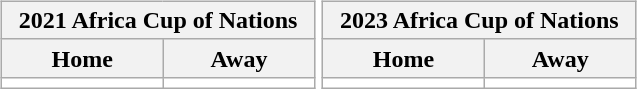<table>
<tr>
<td><br><table class="wikitable" width=100%>
<tr>
<th colspan="2">2021 Africa Cup of Nations</th>
</tr>
<tr>
<th>Home</th>
<th>Away</th>
</tr>
<tr style="background:#FFFFFF;">
<td></td>
<td></td>
</tr>
</table>
</td>
<td><br><table class="wikitable" width=100%>
<tr>
<th colspan="2">2023 Africa Cup of Nations</th>
</tr>
<tr>
<th>Home</th>
<th>Away</th>
</tr>
<tr style="background:#FFFFFF;">
<td></td>
<td></td>
</tr>
</table>
</td>
</tr>
</table>
